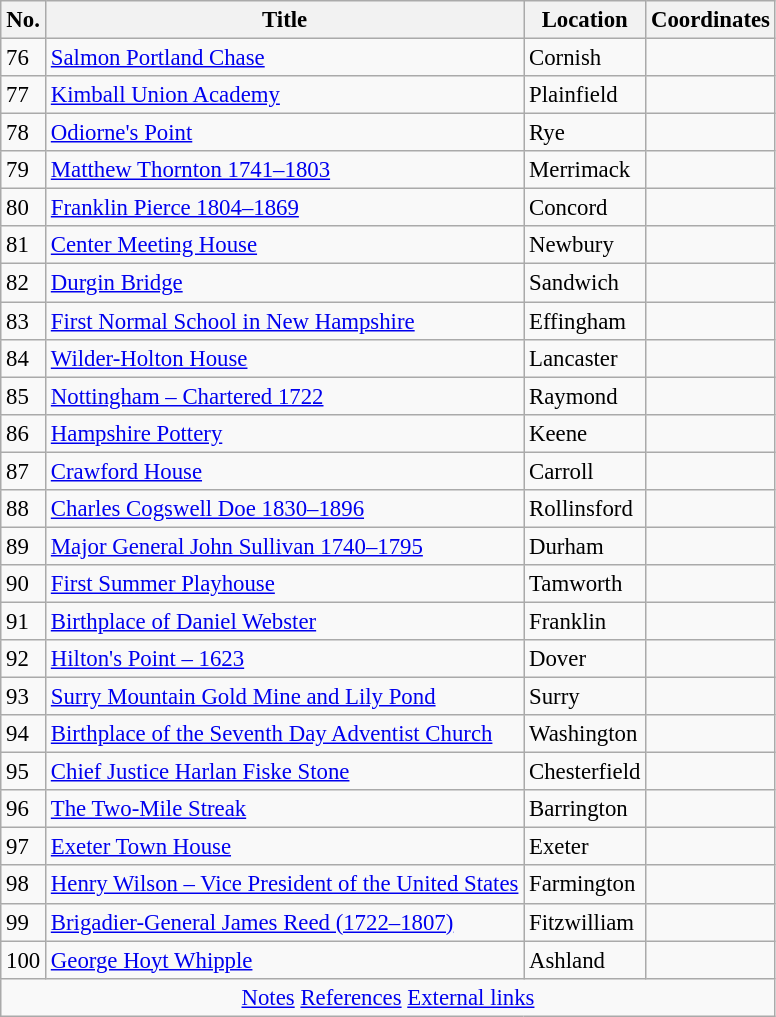<table class="wikitable" style="text-align:left; font-size: 95%;">
<tr>
<th>No.</th>
<th>Title</th>
<th>Location</th>
<th>Coordinates</th>
</tr>
<tr>
<td>76</td>
<td><a href='#'>Salmon Portland Chase</a></td>
<td>Cornish</td>
<td></td>
</tr>
<tr>
<td>77</td>
<td><a href='#'>Kimball Union Academy</a></td>
<td>Plainfield</td>
<td></td>
</tr>
<tr>
<td>78</td>
<td><a href='#'>Odiorne's Point</a></td>
<td>Rye</td>
<td></td>
</tr>
<tr>
<td>79</td>
<td><a href='#'>Matthew Thornton 1741–1803</a></td>
<td>Merrimack</td>
<td></td>
</tr>
<tr>
<td>80</td>
<td><a href='#'>Franklin Pierce 1804–1869</a></td>
<td>Concord</td>
<td></td>
</tr>
<tr>
<td>81</td>
<td><a href='#'>Center Meeting House</a></td>
<td>Newbury</td>
<td></td>
</tr>
<tr>
<td>82</td>
<td><a href='#'>Durgin Bridge</a></td>
<td>Sandwich</td>
<td></td>
</tr>
<tr>
<td>83</td>
<td><a href='#'>First Normal School in New Hampshire</a></td>
<td>Effingham</td>
<td></td>
</tr>
<tr>
<td>84</td>
<td><a href='#'>Wilder-Holton House</a></td>
<td>Lancaster</td>
<td></td>
</tr>
<tr>
<td>85</td>
<td><a href='#'>Nottingham – Chartered 1722</a></td>
<td>Raymond</td>
<td></td>
</tr>
<tr>
<td>86</td>
<td><a href='#'>Hampshire Pottery</a></td>
<td>Keene</td>
<td></td>
</tr>
<tr>
<td>87</td>
<td><a href='#'>Crawford House</a></td>
<td>Carroll</td>
<td></td>
</tr>
<tr>
<td>88</td>
<td><a href='#'>Charles Cogswell Doe 1830–1896</a></td>
<td>Rollinsford</td>
<td></td>
</tr>
<tr>
<td>89</td>
<td><a href='#'>Major General John Sullivan 1740–1795</a></td>
<td>Durham</td>
<td></td>
</tr>
<tr>
<td>90</td>
<td><a href='#'>First Summer Playhouse</a></td>
<td>Tamworth</td>
<td></td>
</tr>
<tr>
<td>91</td>
<td><a href='#'>Birthplace of Daniel Webster</a></td>
<td>Franklin</td>
<td></td>
</tr>
<tr>
<td>92</td>
<td><a href='#'>Hilton's Point – 1623</a></td>
<td>Dover</td>
<td></td>
</tr>
<tr>
<td>93</td>
<td><a href='#'>Surry Mountain Gold Mine and Lily Pond</a></td>
<td>Surry</td>
<td></td>
</tr>
<tr>
<td>94</td>
<td><a href='#'>Birthplace of the Seventh Day Adventist Church</a></td>
<td>Washington</td>
<td></td>
</tr>
<tr>
<td>95</td>
<td><a href='#'>Chief Justice Harlan Fiske Stone</a></td>
<td>Chesterfield</td>
<td></td>
</tr>
<tr>
<td>96</td>
<td><a href='#'>The Two-Mile Streak</a></td>
<td>Barrington</td>
<td></td>
</tr>
<tr>
<td>97</td>
<td><a href='#'>Exeter Town House</a></td>
<td>Exeter</td>
<td></td>
</tr>
<tr>
<td>98</td>
<td><a href='#'>Henry Wilson – Vice President of the United States</a></td>
<td>Farmington</td>
<td></td>
</tr>
<tr>
<td>99</td>
<td><a href='#'>Brigadier-General James Reed (1722–1807)</a></td>
<td>Fitzwilliam</td>
<td></td>
</tr>
<tr>
<td>100</td>
<td><a href='#'>George Hoyt Whipple</a></td>
<td>Ashland</td>
<td></td>
</tr>
<tr>
<td colspan=4 align=center><a href='#'>Notes</a>  <a href='#'>References</a>  <a href='#'>External links</a></td>
</tr>
</table>
